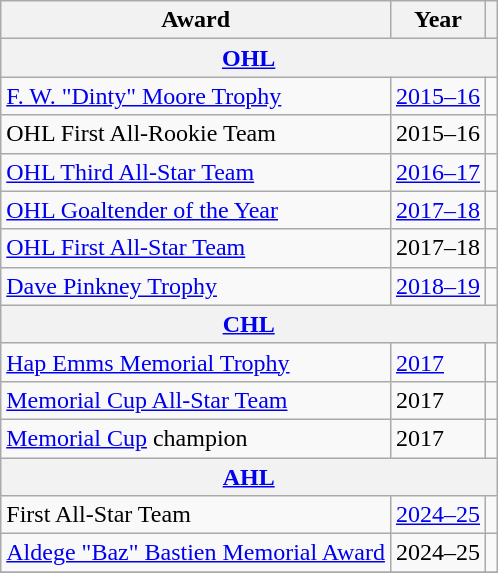<table class="wikitable">
<tr>
<th>Award</th>
<th>Year</th>
<th></th>
</tr>
<tr>
<th colspan="3"><a href='#'>OHL</a></th>
</tr>
<tr>
<td><a href='#'>F. W. "Dinty" Moore Trophy</a></td>
<td><a href='#'>2015–16</a></td>
<td></td>
</tr>
<tr>
<td>OHL First All-Rookie Team</td>
<td>2015–16</td>
<td></td>
</tr>
<tr>
<td><a href='#'>OHL Third All-Star Team</a></td>
<td><a href='#'>2016–17</a></td>
<td></td>
</tr>
<tr>
<td><a href='#'>OHL Goaltender of the Year</a></td>
<td><a href='#'>2017–18</a></td>
<td></td>
</tr>
<tr>
<td><a href='#'>OHL First All-Star Team</a></td>
<td>2017–18</td>
<td></td>
</tr>
<tr>
<td><a href='#'>Dave Pinkney Trophy</a></td>
<td><a href='#'>2018–19</a></td>
<td></td>
</tr>
<tr>
<th colspan="3"><a href='#'>CHL</a></th>
</tr>
<tr>
<td><a href='#'>Hap Emms Memorial Trophy</a></td>
<td><a href='#'>2017</a></td>
<td></td>
</tr>
<tr>
<td><a href='#'>Memorial Cup All-Star Team</a></td>
<td>2017</td>
<td></td>
</tr>
<tr>
<td><a href='#'>Memorial Cup</a> champion</td>
<td>2017</td>
<td></td>
</tr>
<tr>
<th colspan="3"><a href='#'>AHL</a></th>
</tr>
<tr>
<td>First All-Star Team</td>
<td><a href='#'>2024–25</a></td>
<td></td>
</tr>
<tr>
<td><a href='#'>Aldege "Baz" Bastien Memorial Award</a></td>
<td>2024–25</td>
<td></td>
</tr>
<tr>
</tr>
</table>
